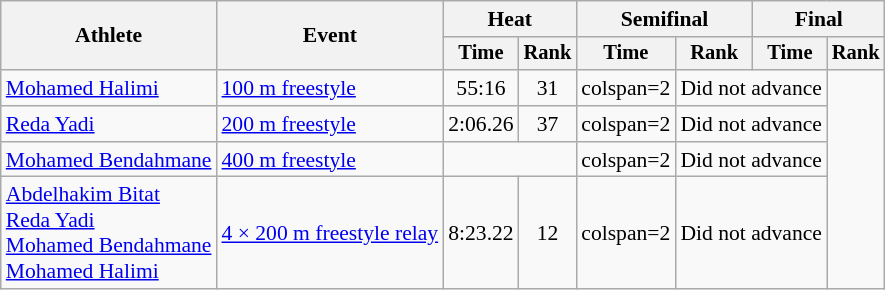<table class=wikitable style="font-size:90%">
<tr>
<th rowspan="2">Athlete</th>
<th rowspan="2">Event</th>
<th colspan="2">Heat</th>
<th colspan="2">Semifinal</th>
<th colspan="2">Final</th>
</tr>
<tr style="font-size:95%">
<th>Time</th>
<th>Rank</th>
<th>Time</th>
<th>Rank</th>
<th>Time</th>
<th>Rank</th>
</tr>
<tr align=center>
<td align=left><a href='#'>Mohamed Halimi</a></td>
<td align=left><a href='#'>100 m freestyle</a></td>
<td>55:16</td>
<td>31</td>
<td>colspan=2 </td>
<td colspan=2>Did not advance</td>
</tr>
<tr align=center>
<td align=left><a href='#'>Reda Yadi</a></td>
<td align=left><a href='#'>200 m freestyle</a></td>
<td>2:06.26</td>
<td>37</td>
<td>colspan=2 </td>
<td colspan=2>Did not advance</td>
</tr>
<tr align=center>
<td align=left><a href='#'>Mohamed Bendahmane</a></td>
<td align=left><a href='#'>400 m freestyle</a></td>
<td colspan=2></td>
<td>colspan=2 </td>
<td colspan=2>Did not advance</td>
</tr>
<tr align=center>
<td align=left><a href='#'>Abdelhakim Bitat</a><br><a href='#'>Reda Yadi</a><br><a href='#'>Mohamed Bendahmane</a><br><a href='#'>Mohamed Halimi</a></td>
<td align=left><a href='#'>4 × 200 m freestyle relay</a></td>
<td>8:23.22</td>
<td>12</td>
<td>colspan=2 </td>
<td colspan=2>Did not advance</td>
</tr>
</table>
